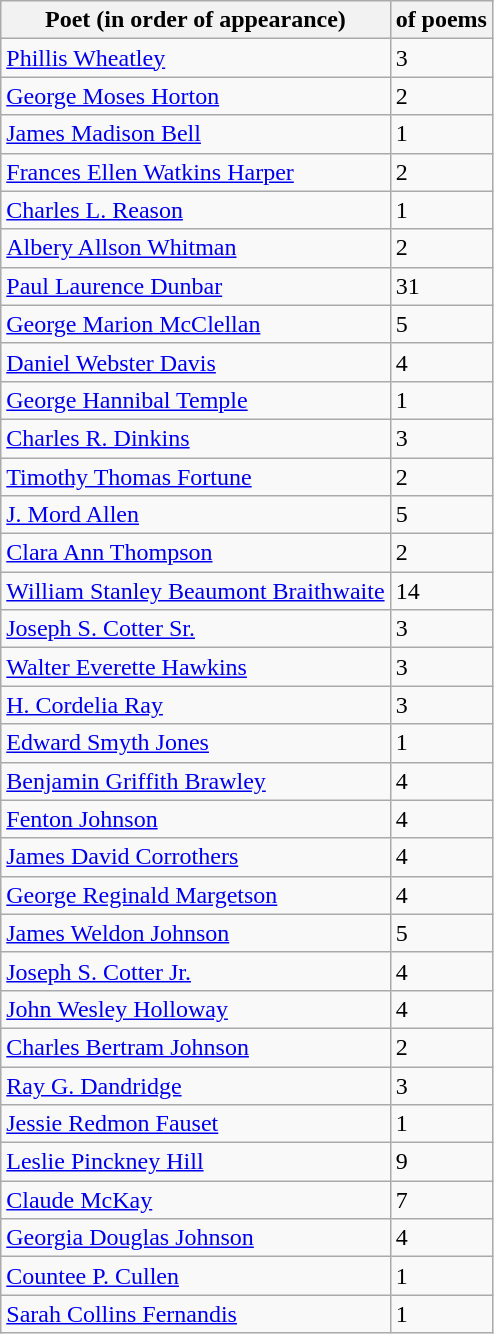<table class="wikitable">
<tr>
<th>Poet (in order of appearance)</th>
<th> of poems</th>
</tr>
<tr>
<td><a href='#'>Phillis Wheatley</a></td>
<td>3</td>
</tr>
<tr>
<td><a href='#'>George Moses Horton</a></td>
<td>2</td>
</tr>
<tr>
<td><a href='#'>James Madison Bell</a></td>
<td>1</td>
</tr>
<tr>
<td><a href='#'>Frances Ellen Watkins Harper</a></td>
<td>2</td>
</tr>
<tr>
<td><a href='#'>Charles L. Reason</a></td>
<td>1</td>
</tr>
<tr>
<td><a href='#'>Albery Allson Whitman</a></td>
<td>2</td>
</tr>
<tr>
<td><a href='#'>Paul Laurence Dunbar</a></td>
<td>31</td>
</tr>
<tr>
<td><a href='#'>George Marion McClellan</a></td>
<td>5</td>
</tr>
<tr>
<td><a href='#'>Daniel Webster Davis</a></td>
<td>4</td>
</tr>
<tr>
<td><a href='#'>George Hannibal Temple</a></td>
<td>1</td>
</tr>
<tr>
<td><a href='#'>Charles R. Dinkins</a></td>
<td>3</td>
</tr>
<tr>
<td><a href='#'>Timothy Thomas Fortune</a></td>
<td>2</td>
</tr>
<tr>
<td><a href='#'>J. Mord Allen</a></td>
<td>5</td>
</tr>
<tr>
<td><a href='#'>Clara Ann Thompson</a></td>
<td>2</td>
</tr>
<tr>
<td><a href='#'>William Stanley Beaumont Braithwaite</a></td>
<td>14</td>
</tr>
<tr>
<td><a href='#'>Joseph S. Cotter Sr.</a></td>
<td>3</td>
</tr>
<tr>
<td><a href='#'>Walter Everette Hawkins</a></td>
<td>3</td>
</tr>
<tr>
<td><a href='#'>H. Cordelia Ray</a></td>
<td>3</td>
</tr>
<tr>
<td><a href='#'>Edward Smyth Jones</a></td>
<td>1</td>
</tr>
<tr>
<td><a href='#'>Benjamin Griffith Brawley</a></td>
<td>4</td>
</tr>
<tr>
<td><a href='#'>Fenton Johnson</a></td>
<td>4</td>
</tr>
<tr>
<td><a href='#'>James David Corrothers</a></td>
<td>4</td>
</tr>
<tr>
<td><a href='#'>George Reginald Margetson</a></td>
<td>4</td>
</tr>
<tr>
<td><a href='#'>James Weldon Johnson</a></td>
<td>5</td>
</tr>
<tr>
<td><a href='#'>Joseph S. Cotter Jr.</a></td>
<td>4</td>
</tr>
<tr>
<td><a href='#'>John Wesley Holloway</a></td>
<td>4</td>
</tr>
<tr>
<td><a href='#'>Charles Bertram Johnson</a></td>
<td>2</td>
</tr>
<tr>
<td><a href='#'>Ray G. Dandridge</a></td>
<td>3</td>
</tr>
<tr>
<td><a href='#'>Jessie Redmon Fauset</a></td>
<td>1</td>
</tr>
<tr>
<td><a href='#'>Leslie Pinckney Hill</a></td>
<td>9</td>
</tr>
<tr>
<td><a href='#'>Claude McKay</a></td>
<td>7</td>
</tr>
<tr>
<td><a href='#'>Georgia Douglas Johnson</a></td>
<td>4</td>
</tr>
<tr>
<td><a href='#'>Countee P. Cullen</a></td>
<td>1</td>
</tr>
<tr>
<td><a href='#'>Sarah Collins Fernandis</a></td>
<td>1</td>
</tr>
</table>
